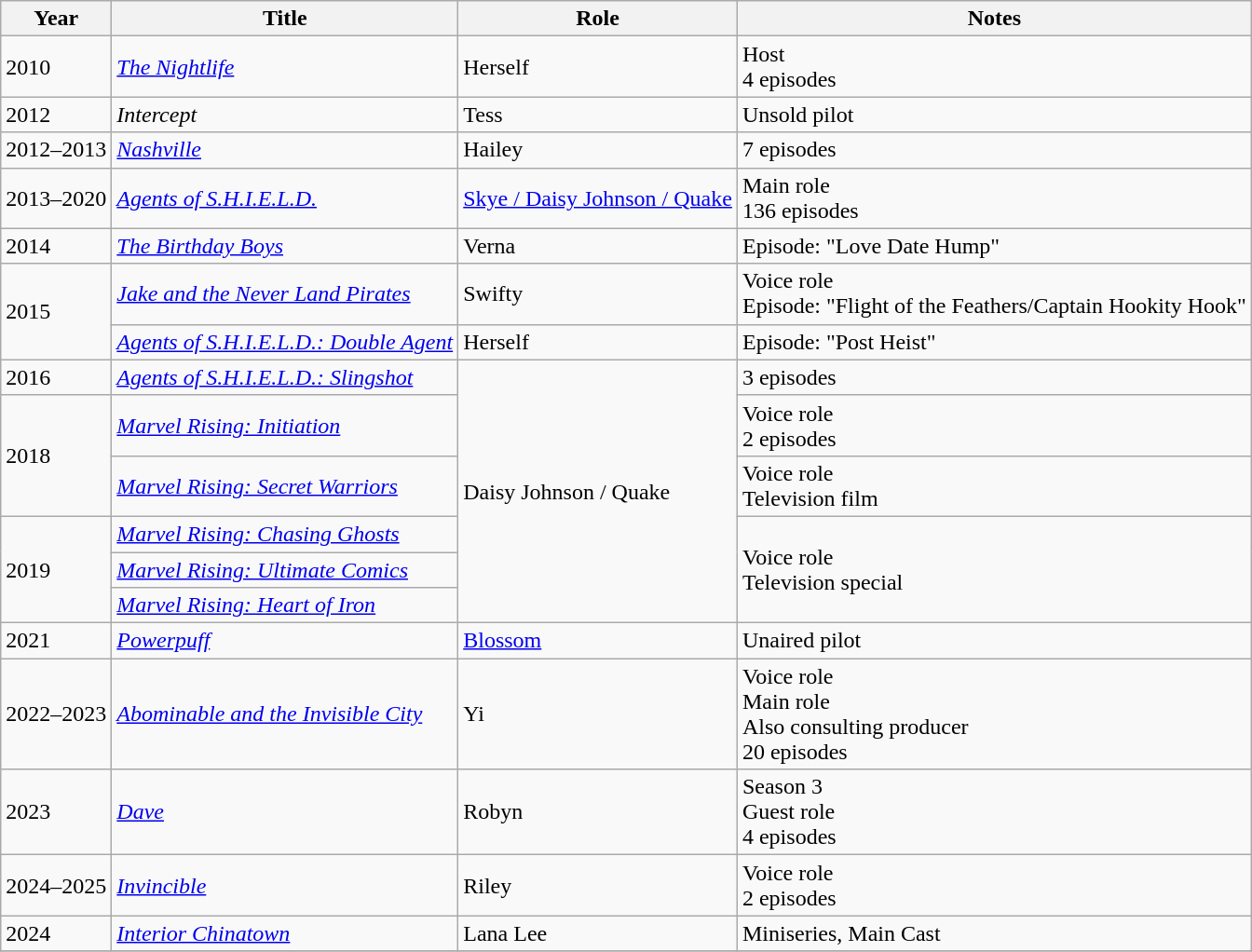<table class="wikitable sortable">
<tr>
<th>Year</th>
<th>Title</th>
<th>Role</th>
<th class="unsortable">Notes</th>
</tr>
<tr>
<td>2010</td>
<td><em><a href='#'>The Nightlife</a></em></td>
<td>Herself</td>
<td>Host<br>4 episodes</td>
</tr>
<tr>
<td>2012</td>
<td><em>Intercept</em></td>
<td>Tess</td>
<td>Unsold pilot</td>
</tr>
<tr>
<td>2012–2013</td>
<td><em><a href='#'>Nashville</a></em></td>
<td>Hailey</td>
<td>7 episodes</td>
</tr>
<tr>
<td>2013–2020</td>
<td><em><a href='#'>Agents of S.H.I.E.L.D.</a></em></td>
<td><a href='#'>Skye / Daisy Johnson / Quake</a></td>
<td>Main role<br>136 episodes</td>
</tr>
<tr>
<td>2014</td>
<td><em><a href='#'>The Birthday Boys</a></em></td>
<td>Verna</td>
<td>Episode: "Love Date Hump"</td>
</tr>
<tr>
<td rowspan="2">2015</td>
<td><em><a href='#'>Jake and the Never Land Pirates</a></em></td>
<td>Swifty</td>
<td>Voice role<br>Episode: "Flight of the Feathers/Captain Hookity Hook"</td>
</tr>
<tr>
<td><em><a href='#'>Agents of S.H.I.E.L.D.: Double Agent</a></em></td>
<td>Herself</td>
<td>Episode: "Post Heist"</td>
</tr>
<tr>
<td>2016</td>
<td><em><a href='#'>Agents of S.H.I.E.L.D.: Slingshot</a></em></td>
<td rowspan="6">Daisy Johnson / Quake</td>
<td>3 episodes</td>
</tr>
<tr>
<td rowspan=2>2018</td>
<td><em><a href='#'>Marvel Rising: Initiation</a></em></td>
<td>Voice role<br>2 episodes</td>
</tr>
<tr>
<td><em><a href='#'>Marvel Rising: Secret Warriors</a></em></td>
<td>Voice role<br>Television film</td>
</tr>
<tr>
<td rowspan="3">2019</td>
<td><em><a href='#'>Marvel Rising: Chasing Ghosts</a></em></td>
<td rowspan=3>Voice role<br>Television special</td>
</tr>
<tr>
<td><em><a href='#'>Marvel Rising: Ultimate Comics</a></em></td>
</tr>
<tr>
<td><em><a href='#'>Marvel Rising: Heart of Iron</a></em></td>
</tr>
<tr>
<td>2021</td>
<td><em><a href='#'>Powerpuff</a></em></td>
<td><a href='#'>Blossom</a></td>
<td>Unaired pilot</td>
</tr>
<tr>
<td>2022–2023</td>
<td><em><a href='#'>Abominable and the Invisible City</a></em></td>
<td>Yi</td>
<td>Voice role<br>Main role<br>Also consulting producer<br>20 episodes</td>
</tr>
<tr>
<td>2023</td>
<td><em><a href='#'>Dave</a></em></td>
<td>Robyn</td>
<td>Season 3<br>Guest role<br>4 episodes</td>
</tr>
<tr>
<td>2024–2025</td>
<td><em><a href='#'>Invincible</a></em></td>
<td>Riley</td>
<td>Voice role<br>2 episodes</td>
</tr>
<tr>
<td>2024</td>
<td><em><a href='#'>Interior Chinatown</a></em></td>
<td>Lana Lee</td>
<td>Miniseries, Main Cast</td>
</tr>
<tr>
</tr>
</table>
